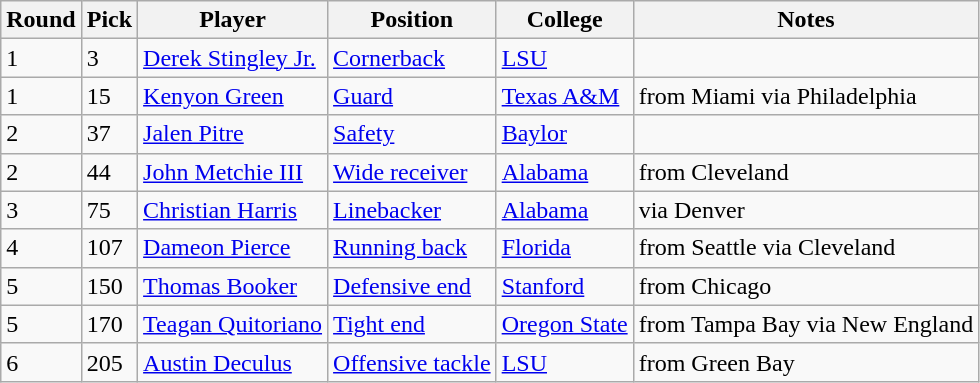<table class="wikitable">
<tr>
<th>Round</th>
<th>Pick</th>
<th>Player</th>
<th>Position</th>
<th>College</th>
<th>Notes</th>
</tr>
<tr>
<td>1</td>
<td>3</td>
<td><a href='#'>Derek Stingley Jr.</a></td>
<td><a href='#'>Cornerback</a></td>
<td><a href='#'>LSU</a></td>
<td></td>
</tr>
<tr>
<td>1</td>
<td>15</td>
<td><a href='#'>Kenyon Green</a></td>
<td><a href='#'>Guard</a></td>
<td><a href='#'>Texas A&M</a></td>
<td>from Miami via Philadelphia</td>
</tr>
<tr>
<td>2</td>
<td>37</td>
<td><a href='#'>Jalen Pitre</a></td>
<td><a href='#'>Safety</a></td>
<td><a href='#'>Baylor</a></td>
<td></td>
</tr>
<tr>
<td>2</td>
<td>44</td>
<td><a href='#'>John Metchie III</a></td>
<td><a href='#'>Wide receiver</a></td>
<td><a href='#'>Alabama</a></td>
<td>from Cleveland</td>
</tr>
<tr>
<td>3</td>
<td>75</td>
<td><a href='#'>Christian Harris</a></td>
<td><a href='#'>Linebacker</a></td>
<td><a href='#'>Alabama</a></td>
<td>via Denver</td>
</tr>
<tr>
<td>4</td>
<td>107</td>
<td><a href='#'>Dameon Pierce</a></td>
<td><a href='#'>Running back</a></td>
<td><a href='#'>Florida</a></td>
<td>from Seattle via Cleveland</td>
</tr>
<tr>
<td>5</td>
<td>150</td>
<td><a href='#'>Thomas Booker</a></td>
<td><a href='#'>Defensive end</a></td>
<td><a href='#'>Stanford</a></td>
<td>from Chicago</td>
</tr>
<tr>
<td>5</td>
<td>170</td>
<td><a href='#'>Teagan Quitoriano</a></td>
<td><a href='#'>Tight end</a></td>
<td><a href='#'>Oregon State</a></td>
<td>from Tampa Bay via New England</td>
</tr>
<tr>
<td>6</td>
<td>205</td>
<td><a href='#'>Austin Deculus</a></td>
<td><a href='#'>Offensive tackle</a></td>
<td><a href='#'>LSU</a></td>
<td>from Green Bay</td>
</tr>
</table>
